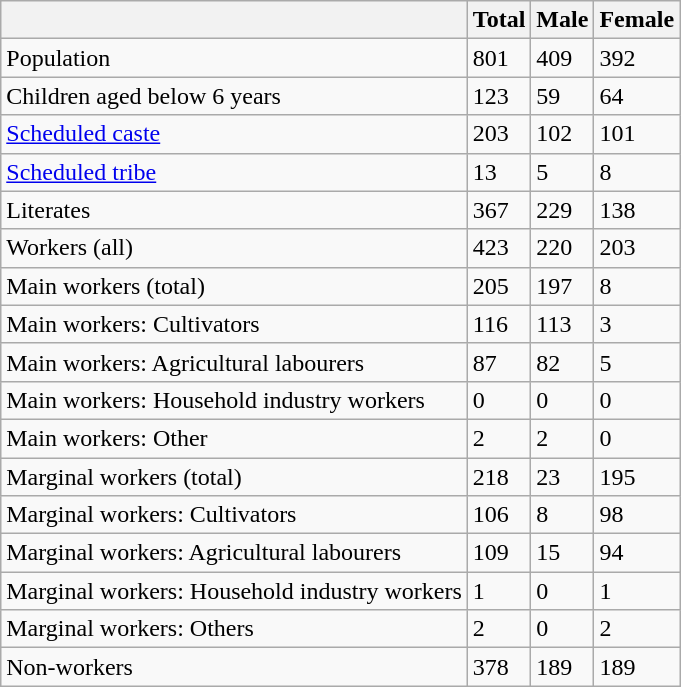<table class="wikitable sortable">
<tr>
<th></th>
<th>Total</th>
<th>Male</th>
<th>Female</th>
</tr>
<tr>
<td>Population</td>
<td>801</td>
<td>409</td>
<td>392</td>
</tr>
<tr>
<td>Children aged below 6 years</td>
<td>123</td>
<td>59</td>
<td>64</td>
</tr>
<tr>
<td><a href='#'>Scheduled caste</a></td>
<td>203</td>
<td>102</td>
<td>101</td>
</tr>
<tr>
<td><a href='#'>Scheduled tribe</a></td>
<td>13</td>
<td>5</td>
<td>8</td>
</tr>
<tr>
<td>Literates</td>
<td>367</td>
<td>229</td>
<td>138</td>
</tr>
<tr>
<td>Workers (all)</td>
<td>423</td>
<td>220</td>
<td>203</td>
</tr>
<tr>
<td>Main workers (total)</td>
<td>205</td>
<td>197</td>
<td>8</td>
</tr>
<tr>
<td>Main workers: Cultivators</td>
<td>116</td>
<td>113</td>
<td>3</td>
</tr>
<tr>
<td>Main workers: Agricultural labourers</td>
<td>87</td>
<td>82</td>
<td>5</td>
</tr>
<tr>
<td>Main workers: Household industry workers</td>
<td>0</td>
<td>0</td>
<td>0</td>
</tr>
<tr>
<td>Main workers: Other</td>
<td>2</td>
<td>2</td>
<td>0</td>
</tr>
<tr>
<td>Marginal workers (total)</td>
<td>218</td>
<td>23</td>
<td>195</td>
</tr>
<tr>
<td>Marginal workers: Cultivators</td>
<td>106</td>
<td>8</td>
<td>98</td>
</tr>
<tr>
<td>Marginal workers: Agricultural labourers</td>
<td>109</td>
<td>15</td>
<td>94</td>
</tr>
<tr>
<td>Marginal workers: Household industry workers</td>
<td>1</td>
<td>0</td>
<td>1</td>
</tr>
<tr>
<td>Marginal workers: Others</td>
<td>2</td>
<td>0</td>
<td>2</td>
</tr>
<tr>
<td>Non-workers</td>
<td>378</td>
<td>189</td>
<td>189</td>
</tr>
</table>
